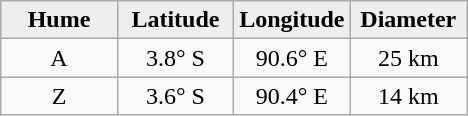<table class="wikitable">
<tr>
<th width="25%" style="background:#eeeeee;">Hume</th>
<th width="25%" style="background:#eeeeee;">Latitude</th>
<th width="25%" style="background:#eeeeee;">Longitude</th>
<th width="25%" style="background:#eeeeee;">Diameter</th>
</tr>
<tr>
<td align="center">A</td>
<td align="center">3.8° S</td>
<td align="center">90.6° E</td>
<td align="center">25 km</td>
</tr>
<tr>
<td align="center">Z</td>
<td align="center">3.6° S</td>
<td align="center">90.4° E</td>
<td align="center">14 km</td>
</tr>
</table>
